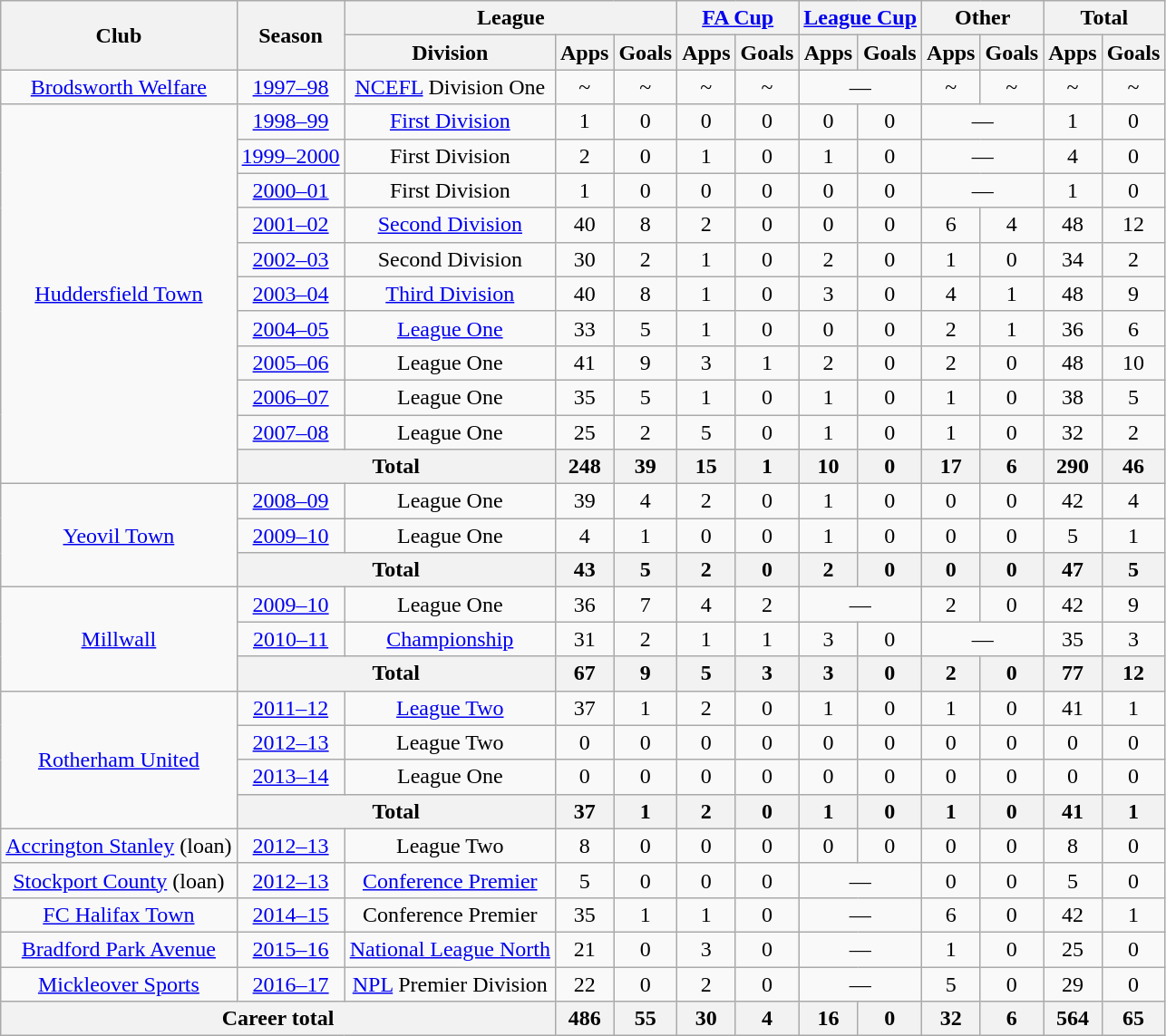<table class=wikitable style="text-align: center">
<tr>
<th rowspan=2>Club</th>
<th rowspan=2>Season</th>
<th colspan=3>League</th>
<th colspan=2><a href='#'>FA Cup</a></th>
<th colspan=2><a href='#'>League Cup</a></th>
<th colspan=2>Other</th>
<th colspan=2>Total</th>
</tr>
<tr>
<th>Division</th>
<th>Apps</th>
<th>Goals</th>
<th>Apps</th>
<th>Goals</th>
<th>Apps</th>
<th>Goals</th>
<th>Apps</th>
<th>Goals</th>
<th>Apps</th>
<th>Goals</th>
</tr>
<tr>
<td><a href='#'>Brodsworth Welfare</a></td>
<td><a href='#'>1997–98</a></td>
<td><a href='#'>NCEFL</a> Division One</td>
<td>~</td>
<td>~</td>
<td>~</td>
<td>~</td>
<td colspan=2>—</td>
<td>~</td>
<td>~</td>
<td>~</td>
<td>~</td>
</tr>
<tr>
<td rowspan=11><a href='#'>Huddersfield Town</a></td>
<td><a href='#'>1998–99</a></td>
<td><a href='#'>First Division</a></td>
<td>1</td>
<td>0</td>
<td>0</td>
<td>0</td>
<td>0</td>
<td>0</td>
<td colspan=2>—</td>
<td>1</td>
<td>0</td>
</tr>
<tr>
<td><a href='#'>1999–2000</a></td>
<td>First Division</td>
<td>2</td>
<td>0</td>
<td>1</td>
<td>0</td>
<td>1</td>
<td>0</td>
<td colspan=2>—</td>
<td>4</td>
<td>0</td>
</tr>
<tr>
<td><a href='#'>2000–01</a></td>
<td>First Division</td>
<td>1</td>
<td>0</td>
<td>0</td>
<td>0</td>
<td>0</td>
<td>0</td>
<td colspan=2>—</td>
<td>1</td>
<td>0</td>
</tr>
<tr>
<td><a href='#'>2001–02</a></td>
<td><a href='#'>Second Division</a></td>
<td>40</td>
<td>8</td>
<td>2</td>
<td>0</td>
<td>0</td>
<td>0</td>
<td>6</td>
<td>4</td>
<td>48</td>
<td>12</td>
</tr>
<tr>
<td><a href='#'>2002–03</a></td>
<td>Second Division</td>
<td>30</td>
<td>2</td>
<td>1</td>
<td>0</td>
<td>2</td>
<td>0</td>
<td>1</td>
<td>0</td>
<td>34</td>
<td>2</td>
</tr>
<tr>
<td><a href='#'>2003–04</a></td>
<td><a href='#'>Third Division</a></td>
<td>40</td>
<td>8</td>
<td>1</td>
<td>0</td>
<td>3</td>
<td>0</td>
<td>4</td>
<td>1</td>
<td>48</td>
<td>9</td>
</tr>
<tr>
<td><a href='#'>2004–05</a></td>
<td><a href='#'>League One</a></td>
<td>33</td>
<td>5</td>
<td>1</td>
<td>0</td>
<td>0</td>
<td>0</td>
<td>2</td>
<td>1</td>
<td>36</td>
<td>6</td>
</tr>
<tr>
<td><a href='#'>2005–06</a></td>
<td>League One</td>
<td>41</td>
<td>9</td>
<td>3</td>
<td>1</td>
<td>2</td>
<td>0</td>
<td>2</td>
<td>0</td>
<td>48</td>
<td>10</td>
</tr>
<tr>
<td><a href='#'>2006–07</a></td>
<td>League One</td>
<td>35</td>
<td>5</td>
<td>1</td>
<td>0</td>
<td>1</td>
<td>0</td>
<td>1</td>
<td>0</td>
<td>38</td>
<td>5</td>
</tr>
<tr>
<td><a href='#'>2007–08</a></td>
<td>League One</td>
<td>25</td>
<td>2</td>
<td>5</td>
<td>0</td>
<td>1</td>
<td>0</td>
<td>1</td>
<td>0</td>
<td>32</td>
<td>2</td>
</tr>
<tr>
<th colspan=2>Total</th>
<th>248</th>
<th>39</th>
<th>15</th>
<th>1</th>
<th>10</th>
<th>0</th>
<th>17</th>
<th>6</th>
<th>290</th>
<th>46</th>
</tr>
<tr>
<td rowspan=3><a href='#'>Yeovil Town</a></td>
<td><a href='#'>2008–09</a></td>
<td>League One</td>
<td>39</td>
<td>4</td>
<td>2</td>
<td>0</td>
<td>1</td>
<td>0</td>
<td>0</td>
<td>0</td>
<td>42</td>
<td>4</td>
</tr>
<tr>
<td><a href='#'>2009–10</a></td>
<td>League One</td>
<td>4</td>
<td>1</td>
<td>0</td>
<td>0</td>
<td>1</td>
<td>0</td>
<td>0</td>
<td>0</td>
<td>5</td>
<td>1</td>
</tr>
<tr>
<th colspan=2>Total</th>
<th>43</th>
<th>5</th>
<th>2</th>
<th>0</th>
<th>2</th>
<th>0</th>
<th>0</th>
<th>0</th>
<th>47</th>
<th>5</th>
</tr>
<tr>
<td rowspan=3><a href='#'>Millwall</a></td>
<td><a href='#'>2009–10</a></td>
<td>League One</td>
<td>36</td>
<td>7</td>
<td>4</td>
<td>2</td>
<td colspan=2>—</td>
<td>2</td>
<td>0</td>
<td>42</td>
<td>9</td>
</tr>
<tr>
<td><a href='#'>2010–11</a></td>
<td><a href='#'>Championship</a></td>
<td>31</td>
<td>2</td>
<td>1</td>
<td>1</td>
<td>3</td>
<td>0</td>
<td colspan=2>—</td>
<td>35</td>
<td>3</td>
</tr>
<tr>
<th colspan=2>Total</th>
<th>67</th>
<th>9</th>
<th>5</th>
<th>3</th>
<th>3</th>
<th>0</th>
<th>2</th>
<th>0</th>
<th>77</th>
<th>12</th>
</tr>
<tr>
<td rowspan=4><a href='#'>Rotherham United</a></td>
<td><a href='#'>2011–12</a></td>
<td><a href='#'>League Two</a></td>
<td>37</td>
<td>1</td>
<td>2</td>
<td>0</td>
<td>1</td>
<td>0</td>
<td>1</td>
<td>0</td>
<td>41</td>
<td>1</td>
</tr>
<tr>
<td><a href='#'>2012–13</a></td>
<td>League Two</td>
<td>0</td>
<td>0</td>
<td>0</td>
<td>0</td>
<td>0</td>
<td>0</td>
<td>0</td>
<td>0</td>
<td>0</td>
<td>0</td>
</tr>
<tr>
<td><a href='#'>2013–14</a></td>
<td>League One</td>
<td>0</td>
<td>0</td>
<td>0</td>
<td>0</td>
<td>0</td>
<td>0</td>
<td>0</td>
<td>0</td>
<td>0</td>
<td>0</td>
</tr>
<tr>
<th colspan=2>Total</th>
<th>37</th>
<th>1</th>
<th>2</th>
<th>0</th>
<th>1</th>
<th>0</th>
<th>1</th>
<th>0</th>
<th>41</th>
<th>1</th>
</tr>
<tr>
<td><a href='#'>Accrington Stanley</a> (loan)</td>
<td><a href='#'>2012–13</a></td>
<td>League Two</td>
<td>8</td>
<td>0</td>
<td>0</td>
<td>0</td>
<td>0</td>
<td>0</td>
<td>0</td>
<td>0</td>
<td>8</td>
<td>0</td>
</tr>
<tr>
<td><a href='#'>Stockport County</a> (loan)</td>
<td><a href='#'>2012–13</a></td>
<td><a href='#'>Conference Premier</a></td>
<td>5</td>
<td>0</td>
<td>0</td>
<td>0</td>
<td colspan=2>—</td>
<td>0</td>
<td>0</td>
<td>5</td>
<td>0</td>
</tr>
<tr>
<td><a href='#'>FC Halifax Town</a></td>
<td><a href='#'>2014–15</a></td>
<td>Conference Premier</td>
<td>35</td>
<td>1</td>
<td>1</td>
<td>0</td>
<td colspan=2>—</td>
<td>6</td>
<td>0</td>
<td>42</td>
<td>1</td>
</tr>
<tr>
<td><a href='#'>Bradford Park Avenue</a></td>
<td><a href='#'>2015–16</a></td>
<td><a href='#'>National League North</a></td>
<td>21</td>
<td>0</td>
<td>3</td>
<td>0</td>
<td colspan=2>—</td>
<td>1</td>
<td>0</td>
<td>25</td>
<td>0</td>
</tr>
<tr>
<td><a href='#'>Mickleover Sports</a></td>
<td><a href='#'>2016–17</a></td>
<td><a href='#'>NPL</a> Premier Division</td>
<td>22</td>
<td>0</td>
<td>2</td>
<td>0</td>
<td colspan=2>—</td>
<td>5</td>
<td>0</td>
<td>29</td>
<td>0</td>
</tr>
<tr>
<th colspan=3>Career total</th>
<th>486</th>
<th>55</th>
<th>30</th>
<th>4</th>
<th>16</th>
<th>0</th>
<th>32</th>
<th>6</th>
<th>564</th>
<th>65</th>
</tr>
</table>
